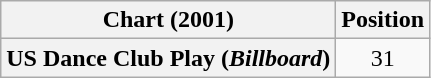<table class="wikitable plainrowheaders" style="text-align:center">
<tr>
<th>Chart (2001)</th>
<th>Position</th>
</tr>
<tr>
<th scope="row">US Dance Club Play (<em>Billboard</em>)</th>
<td>31</td>
</tr>
</table>
